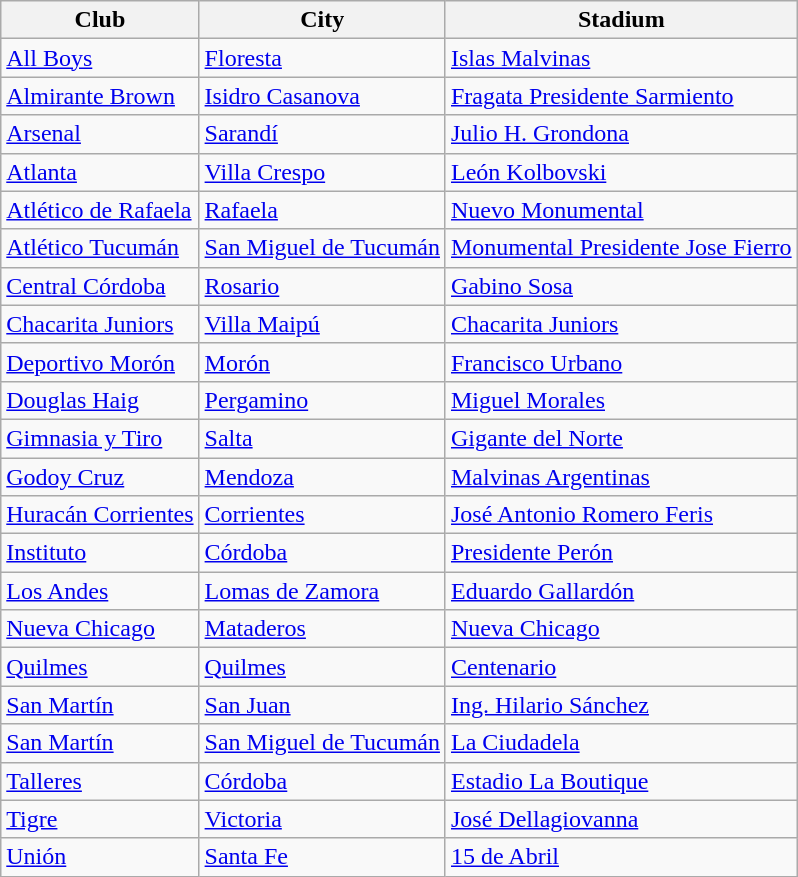<table class="wikitable sortable">
<tr>
<th>Club</th>
<th>City</th>
<th>Stadium</th>
</tr>
<tr>
<td><a href='#'>All Boys</a></td>
<td><a href='#'>Floresta</a></td>
<td><a href='#'>Islas Malvinas</a></td>
</tr>
<tr>
<td><a href='#'>Almirante Brown</a></td>
<td><a href='#'>Isidro Casanova</a></td>
<td><a href='#'>Fragata Presidente Sarmiento</a></td>
</tr>
<tr>
<td><a href='#'>Arsenal</a></td>
<td><a href='#'>Sarandí</a></td>
<td><a href='#'>Julio H. Grondona</a></td>
</tr>
<tr>
<td><a href='#'>Atlanta</a></td>
<td><a href='#'>Villa Crespo</a></td>
<td><a href='#'>León Kolbovski</a></td>
</tr>
<tr>
<td><a href='#'>Atlético de Rafaela</a></td>
<td><a href='#'>Rafaela</a></td>
<td><a href='#'>Nuevo Monumental</a></td>
</tr>
<tr>
<td><a href='#'>Atlético Tucumán</a></td>
<td><a href='#'>San Miguel de Tucumán</a></td>
<td><a href='#'>Monumental Presidente Jose Fierro</a></td>
</tr>
<tr>
<td><a href='#'>Central Córdoba</a></td>
<td><a href='#'>Rosario</a></td>
<td><a href='#'>Gabino Sosa</a></td>
</tr>
<tr>
<td><a href='#'>Chacarita Juniors</a></td>
<td><a href='#'>Villa Maipú</a></td>
<td><a href='#'>Chacarita Juniors</a></td>
</tr>
<tr>
<td><a href='#'>Deportivo Morón</a></td>
<td><a href='#'>Morón</a></td>
<td><a href='#'>Francisco Urbano</a></td>
</tr>
<tr>
<td><a href='#'>Douglas Haig</a></td>
<td><a href='#'>Pergamino</a></td>
<td><a href='#'>Miguel Morales</a></td>
</tr>
<tr>
<td><a href='#'>Gimnasia y Tiro</a></td>
<td><a href='#'>Salta</a></td>
<td><a href='#'>Gigante del Norte</a></td>
</tr>
<tr>
<td><a href='#'>Godoy Cruz</a></td>
<td><a href='#'>Mendoza</a></td>
<td><a href='#'>Malvinas Argentinas</a></td>
</tr>
<tr>
<td><a href='#'>Huracán Corrientes</a></td>
<td><a href='#'>Corrientes</a></td>
<td><a href='#'>José Antonio Romero Feris</a></td>
</tr>
<tr>
<td><a href='#'>Instituto</a></td>
<td><a href='#'>Córdoba</a></td>
<td><a href='#'>Presidente Perón</a></td>
</tr>
<tr>
<td><a href='#'>Los Andes</a></td>
<td><a href='#'>Lomas de Zamora</a></td>
<td><a href='#'>Eduardo Gallardón</a></td>
</tr>
<tr>
<td><a href='#'>Nueva Chicago</a></td>
<td><a href='#'>Mataderos</a></td>
<td><a href='#'>Nueva Chicago</a></td>
</tr>
<tr>
<td><a href='#'>Quilmes</a></td>
<td><a href='#'>Quilmes</a></td>
<td><a href='#'>Centenario</a></td>
</tr>
<tr>
<td><a href='#'>San Martín</a></td>
<td><a href='#'>San Juan</a></td>
<td><a href='#'>Ing. Hilario Sánchez</a></td>
</tr>
<tr>
<td><a href='#'>San Martín</a></td>
<td><a href='#'>San Miguel de Tucumán</a></td>
<td><a href='#'>La Ciudadela</a></td>
</tr>
<tr>
<td><a href='#'>Talleres</a></td>
<td><a href='#'>Córdoba</a></td>
<td><a href='#'>Estadio La Boutique</a></td>
</tr>
<tr>
<td><a href='#'>Tigre</a></td>
<td><a href='#'>Victoria</a></td>
<td><a href='#'>José Dellagiovanna</a></td>
</tr>
<tr>
<td><a href='#'>Unión</a></td>
<td><a href='#'>Santa Fe</a></td>
<td><a href='#'>15 de Abril</a></td>
</tr>
</table>
